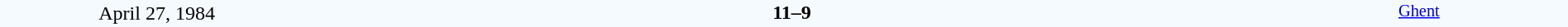<table style="width: 100%; background:#F5FAFF;" cellspacing="0">
<tr>
<td align=center rowspan=3 width=20%>April 27, 1984<br></td>
</tr>
<tr>
<td width=24% align=right></td>
<td align=center width=13%><strong>11–9</strong></td>
<td width=24%></td>
<td style=font-size:85% rowspan=3 valign=top align=center><a href='#'>Ghent</a></td>
</tr>
<tr style=font-size:85%>
<td align=right></td>
<td align=center></td>
<td></td>
</tr>
</table>
